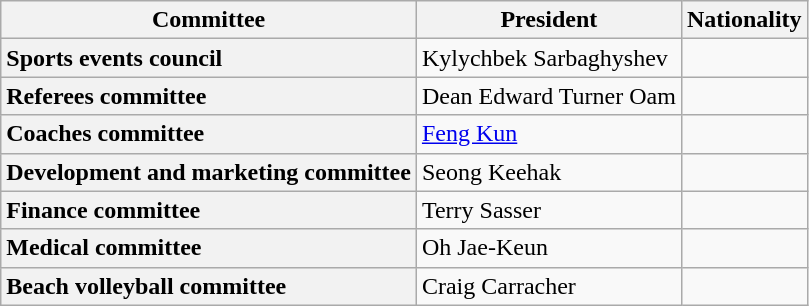<table class="wikitable">
<tr>
<th>Committee</th>
<th>President</th>
<th>Nationality</th>
</tr>
<tr>
<th style="text-align:left;">Sports events council</th>
<td>Kylychbek Sarbaghyshev</td>
<td></td>
</tr>
<tr>
<th style="text-align:left;">Referees committee</th>
<td>Dean Edward Turner Oam</td>
<td></td>
</tr>
<tr>
<th style="text-align:left;">Coaches committee</th>
<td><a href='#'>Feng Kun</a></td>
<td></td>
</tr>
<tr>
<th style="text-align:left;">Development and marketing committee</th>
<td>Seong Keehak</td>
<td></td>
</tr>
<tr>
<th style="text-align:left;">Finance committee</th>
<td>Terry Sasser</td>
<td></td>
</tr>
<tr>
<th style="text-align:left;">Medical committee</th>
<td>Oh Jae-Keun</td>
<td></td>
</tr>
<tr>
<th style="text-align:left;">Beach volleyball committee</th>
<td>Craig Carracher</td>
<td></td>
</tr>
</table>
